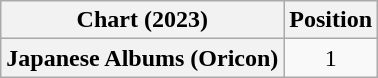<table class="wikitable plainrowheaders" style="text-align:center">
<tr>
<th scope="col">Chart (2023)</th>
<th scope="col">Position</th>
</tr>
<tr>
<th scope="row">Japanese Albums (Oricon)</th>
<td>1</td>
</tr>
</table>
